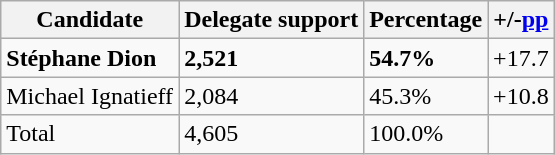<table class="wikitable">
<tr>
<th>Candidate</th>
<th>Delegate support</th>
<th>Percentage</th>
<th>+/-<a href='#'>pp</a></th>
</tr>
<tr>
<td><strong>Stéphane Dion</strong></td>
<td><strong>2,521</strong></td>
<td><strong>54.7%</strong></td>
<td>+17.7</td>
</tr>
<tr>
<td>Michael Ignatieff</td>
<td>2,084</td>
<td>45.3%</td>
<td>+10.8</td>
</tr>
<tr>
<td>Total</td>
<td>4,605</td>
<td>100.0%</td>
<td></td>
</tr>
</table>
